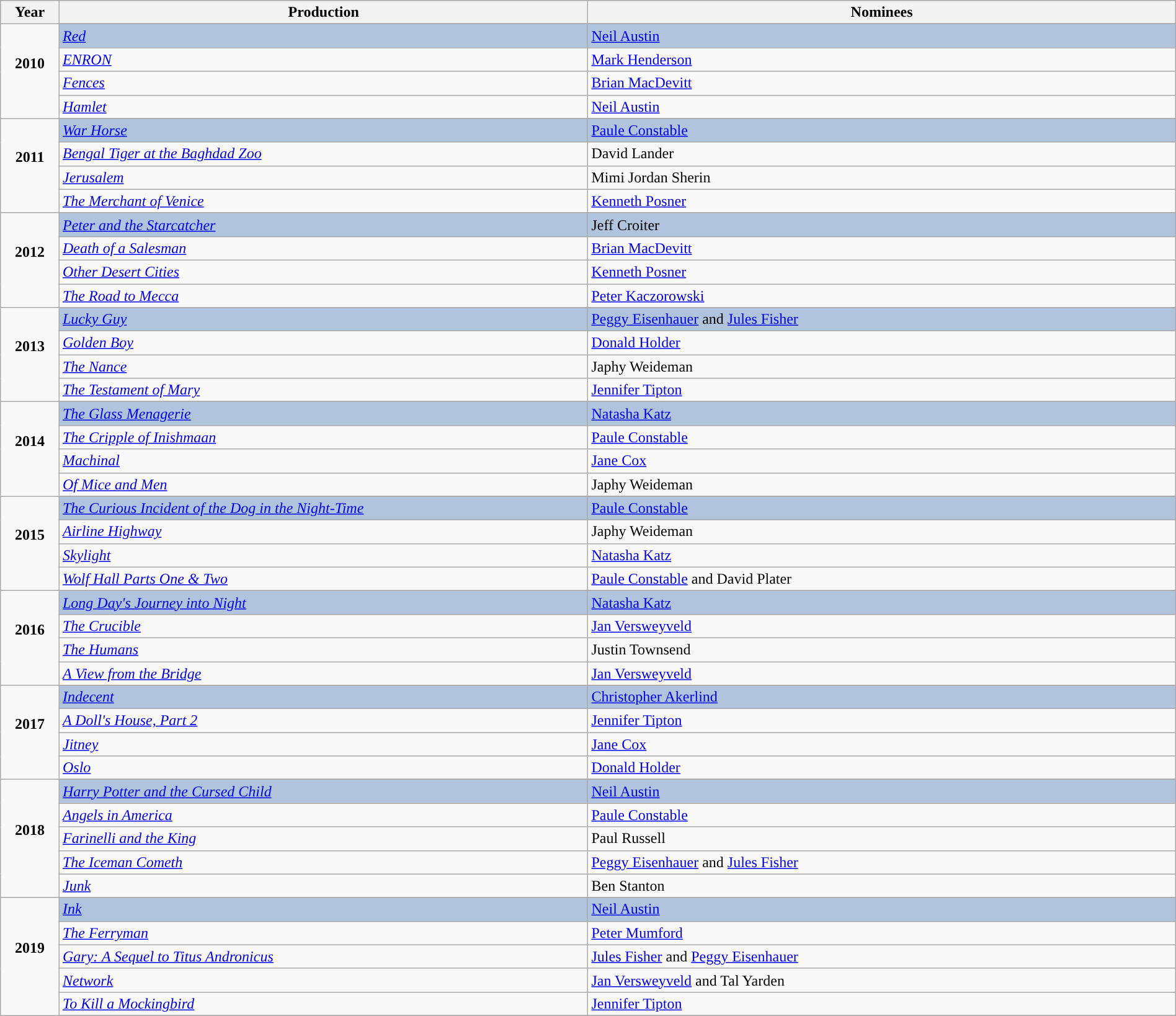<table class="wikitable" style="width:100%;">
<tr style="background:#bebebe;">
<th style="width:5%;">Year</th>
<th style="width:45%;”">Production</th>
<th style="width:50%;”">Nominees</th>
</tr>
<tr>
<td rowspan="5" align="center"><strong>2010</strong><br><br></td>
</tr>
<tr style="background:#B0C4DE">
<td><em><a href='#'>Red</a></em></td>
<td><a href='#'>Neil Austin</a></td>
</tr>
<tr>
<td><em><a href='#'>ENRON</a></em></td>
<td><a href='#'>Mark Henderson</a></td>
</tr>
<tr>
<td><em><a href='#'>Fences</a></em></td>
<td><a href='#'>Brian MacDevitt</a></td>
</tr>
<tr>
<td><em><a href='#'>Hamlet</a></em></td>
<td><a href='#'>Neil Austin</a></td>
</tr>
<tr>
<td rowspan="5" align="center"><strong>2011</strong><br><br></td>
</tr>
<tr style="background:#B0C4DE">
<td><em><a href='#'>War Horse</a></em></td>
<td><a href='#'>Paule Constable</a></td>
</tr>
<tr>
<td><em><a href='#'>Bengal Tiger at the Baghdad Zoo</a></em></td>
<td>David Lander</td>
</tr>
<tr>
<td><em><a href='#'>Jerusalem</a></em></td>
<td>Mimi Jordan Sherin</td>
</tr>
<tr>
<td><em><a href='#'>The Merchant of Venice</a></em></td>
<td><a href='#'>Kenneth Posner</a></td>
</tr>
<tr>
<td rowspan="5" align="center"><strong>2012</strong><br><br></td>
</tr>
<tr style="background:#B0C4DE">
<td><em><a href='#'>Peter and the Starcatcher</a></em></td>
<td>Jeff Croiter</td>
</tr>
<tr>
<td><em><a href='#'>Death of a Salesman</a></em></td>
<td><a href='#'>Brian MacDevitt</a></td>
</tr>
<tr>
<td><em><a href='#'>Other Desert Cities</a></em></td>
<td><a href='#'>Kenneth Posner</a></td>
</tr>
<tr>
<td><em><a href='#'>The Road to Mecca</a></em></td>
<td><a href='#'>Peter Kaczorowski</a></td>
</tr>
<tr>
<td rowspan="5" align="center"><strong>2013</strong><br><br></td>
</tr>
<tr style="background:#B0C4DE">
<td><em><a href='#'>Lucky Guy</a></em></td>
<td><a href='#'>Peggy Eisenhauer</a> and <a href='#'>Jules Fisher</a></td>
</tr>
<tr>
<td><em><a href='#'>Golden Boy</a></em></td>
<td><a href='#'>Donald Holder</a></td>
</tr>
<tr>
<td><em><a href='#'>The Nance</a></em></td>
<td>Japhy Weideman</td>
</tr>
<tr>
<td><em><a href='#'>The Testament of Mary</a></em></td>
<td><a href='#'>Jennifer Tipton</a></td>
</tr>
<tr>
<td rowspan="5" align="center"><strong>2014</strong><br><br></td>
</tr>
<tr style="background:#B0C4DE">
<td><em><a href='#'>The Glass Menagerie</a></em></td>
<td><a href='#'>Natasha Katz</a></td>
</tr>
<tr>
<td><em><a href='#'>The Cripple of Inishmaan</a></em></td>
<td><a href='#'>Paule Constable</a></td>
</tr>
<tr>
<td><em><a href='#'>Machinal</a></em></td>
<td><a href='#'>Jane Cox</a></td>
</tr>
<tr>
<td><em><a href='#'>Of Mice and Men</a></em></td>
<td>Japhy Weideman</td>
</tr>
<tr>
<td rowspan="5" align="center"><strong>2015</strong><br><br></td>
</tr>
<tr style="background:#B0C4DE">
<td><em><a href='#'>The Curious Incident of the Dog in the Night-Time</a></em></td>
<td><a href='#'>Paule Constable</a></td>
</tr>
<tr>
<td><em><a href='#'>Airline Highway</a></em></td>
<td>Japhy Weideman</td>
</tr>
<tr>
<td><em><a href='#'>Skylight</a></em></td>
<td><a href='#'>Natasha Katz</a></td>
</tr>
<tr>
<td><em><a href='#'>Wolf Hall Parts One & Two</a></em></td>
<td><a href='#'>Paule Constable</a> and David Plater</td>
</tr>
<tr>
<td rowspan="5" align="center"><strong>2016</strong><br><br></td>
</tr>
<tr style="background:#B0C4DE">
<td><em><a href='#'>Long Day's Journey into Night</a></em></td>
<td><a href='#'>Natasha Katz</a></td>
</tr>
<tr>
<td><em><a href='#'>The Crucible</a></em></td>
<td><a href='#'>Jan Versweyveld</a></td>
</tr>
<tr>
<td><em><a href='#'>The Humans</a></em></td>
<td>Justin Townsend</td>
</tr>
<tr>
<td><em><a href='#'>A View from the Bridge</a></em></td>
<td><a href='#'>Jan Versweyveld</a></td>
</tr>
<tr>
<td rowspan="5" align="center"><strong>2017</strong><br><br></td>
</tr>
<tr style="background:#B0C4DE">
<td><em><a href='#'>Indecent</a></em></td>
<td><a href='#'>Christopher Akerlind</a></td>
</tr>
<tr>
<td><em><a href='#'>A Doll's House, Part 2</a></em></td>
<td><a href='#'>Jennifer Tipton</a></td>
</tr>
<tr>
<td><em><a href='#'>Jitney</a></em></td>
<td><a href='#'>Jane Cox</a></td>
</tr>
<tr>
<td><em><a href='#'>Oslo</a></em></td>
<td><a href='#'>Donald Holder</a></td>
</tr>
<tr>
<td rowspan="6" align="center"><strong>2018</strong><br><br></td>
</tr>
<tr style="background:#B0C4DE">
<td><em><a href='#'>Harry Potter and the Cursed Child</a></em></td>
<td><a href='#'>Neil Austin</a></td>
</tr>
<tr>
<td><em><a href='#'>Angels in America</a></em></td>
<td><a href='#'>Paule Constable</a></td>
</tr>
<tr>
<td><em><a href='#'>Farinelli and the King</a></em></td>
<td>Paul Russell</td>
</tr>
<tr>
<td><em><a href='#'>The Iceman Cometh</a></em></td>
<td><a href='#'>Peggy Eisenhauer</a> and <a href='#'>Jules Fisher</a></td>
</tr>
<tr>
<td><em><a href='#'>Junk</a></em></td>
<td>Ben Stanton</td>
</tr>
<tr>
<td rowspan="7" align="center"><strong>2019</strong><br><br></td>
</tr>
<tr style="background:#B0C4DE">
<td><em><a href='#'>Ink</a></em></td>
<td><a href='#'>Neil Austin</a></td>
</tr>
<tr>
<td><em><a href='#'>The Ferryman</a></em></td>
<td><a href='#'>Peter Mumford</a></td>
</tr>
<tr>
<td><em><a href='#'>Gary: A Sequel to Titus Andronicus</a></em></td>
<td><a href='#'>Jules Fisher</a> and <a href='#'>Peggy Eisenhauer</a></td>
</tr>
<tr>
<td><em><a href='#'>Network</a></em></td>
<td><a href='#'>Jan Versweyveld</a> and Tal Yarden</td>
</tr>
<tr>
<td><em><a href='#'>To Kill a Mockingbird</a></em></td>
<td><a href='#'>Jennifer Tipton</a></td>
</tr>
<tr>
</tr>
</table>
